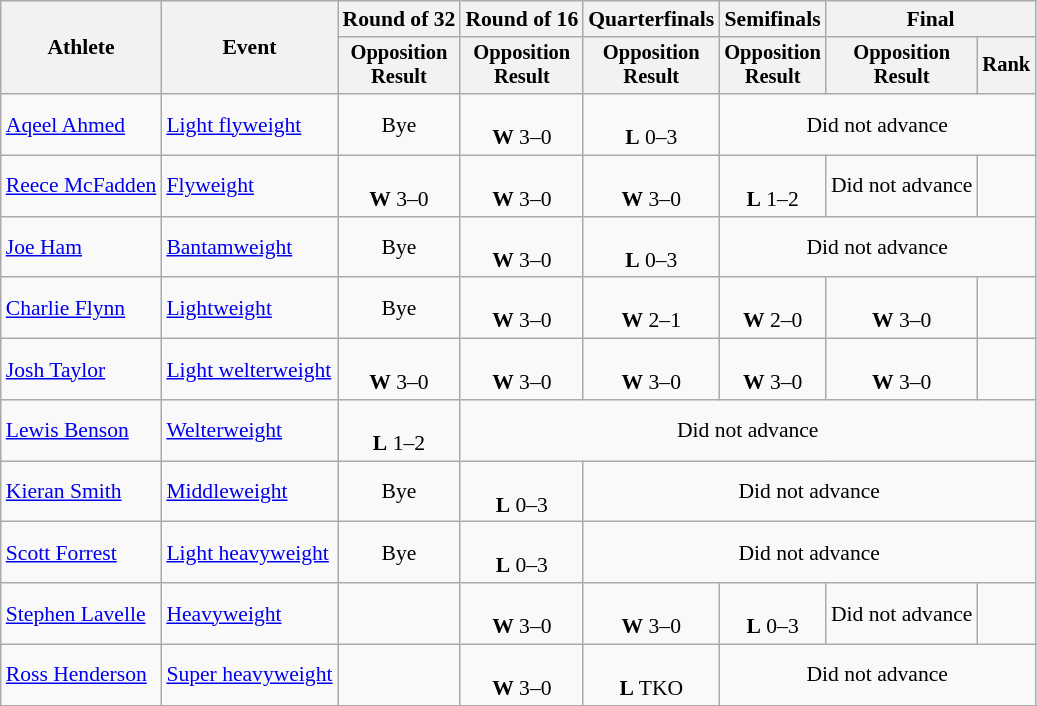<table class="wikitable" style="font-size:90%;">
<tr>
<th rowspan=2>Athlete</th>
<th rowspan=2>Event</th>
<th>Round of 32</th>
<th>Round of 16</th>
<th>Quarterfinals</th>
<th>Semifinals</th>
<th colspan=2>Final</th>
</tr>
<tr style="font-size:95%">
<th>Opposition<br>Result</th>
<th>Opposition<br>Result</th>
<th>Opposition<br>Result</th>
<th>Opposition<br>Result</th>
<th>Opposition<br>Result</th>
<th>Rank</th>
</tr>
<tr align=center>
<td align=left><a href='#'>Aqeel Ahmed</a></td>
<td align=left><a href='#'>Light flyweight</a></td>
<td>Bye</td>
<td><br><strong>W</strong> 3–0</td>
<td><br><strong>L</strong> 0–3</td>
<td colspan=3>Did not advance</td>
</tr>
<tr align=center>
<td align=left><a href='#'>Reece McFadden</a></td>
<td align=left><a href='#'>Flyweight</a></td>
<td><br><strong>W</strong> 3–0</td>
<td><br><strong>W</strong> 3–0</td>
<td><br><strong>W</strong> 3–0</td>
<td><br><strong>L</strong> 1–2</td>
<td>Did not advance</td>
<td></td>
</tr>
<tr align=center>
<td align=left><a href='#'>Joe Ham</a></td>
<td align=left><a href='#'>Bantamweight</a></td>
<td>Bye</td>
<td><br><strong>W</strong> 3–0</td>
<td><br><strong>L</strong> 0–3</td>
<td colspan=3>Did not advance</td>
</tr>
<tr align=center>
<td align=left><a href='#'>Charlie Flynn</a></td>
<td align=left><a href='#'>Lightweight</a></td>
<td>Bye</td>
<td><br><strong>W</strong> 3–0</td>
<td><br><strong>W</strong> 2–1</td>
<td><br><strong>W</strong> 2–0</td>
<td><br><strong>W</strong> 3–0</td>
<td></td>
</tr>
<tr align=center>
<td align=left><a href='#'>Josh Taylor</a></td>
<td align=left><a href='#'>Light welterweight</a></td>
<td><br><strong>W</strong> 3–0</td>
<td><br><strong>W</strong> 3–0</td>
<td><br><strong>W</strong> 3–0</td>
<td><br><strong>W</strong> 3–0</td>
<td><br><strong>W</strong> 3–0</td>
<td></td>
</tr>
<tr align=center>
<td align=left><a href='#'>Lewis Benson</a></td>
<td align=left><a href='#'>Welterweight</a></td>
<td><br><strong>L</strong> 1–2</td>
<td colspan=5>Did not advance</td>
</tr>
<tr align=center>
<td align=left><a href='#'>Kieran Smith</a></td>
<td align=left><a href='#'>Middleweight</a></td>
<td>Bye</td>
<td><br><strong>L</strong> 0–3</td>
<td colspan=4>Did not advance</td>
</tr>
<tr align=center>
<td align=left><a href='#'>Scott Forrest</a></td>
<td align=left><a href='#'>Light heavyweight</a></td>
<td>Bye</td>
<td><br><strong>L</strong> 0–3</td>
<td colspan=4>Did not advance</td>
</tr>
<tr align=center>
<td align=left><a href='#'>Stephen Lavelle</a></td>
<td align=left><a href='#'>Heavyweight</a></td>
<td></td>
<td><br><strong>W</strong> 3–0</td>
<td><br><strong>W</strong> 3–0</td>
<td><br><strong>L</strong> 0–3</td>
<td>Did not advance</td>
<td></td>
</tr>
<tr align=center>
<td align=left><a href='#'>Ross Henderson</a></td>
<td align=left><a href='#'>Super heavyweight</a></td>
<td></td>
<td><br><strong>W</strong> 3–0</td>
<td><br><strong>L</strong> TKO</td>
<td colspan=3>Did not advance</td>
</tr>
</table>
